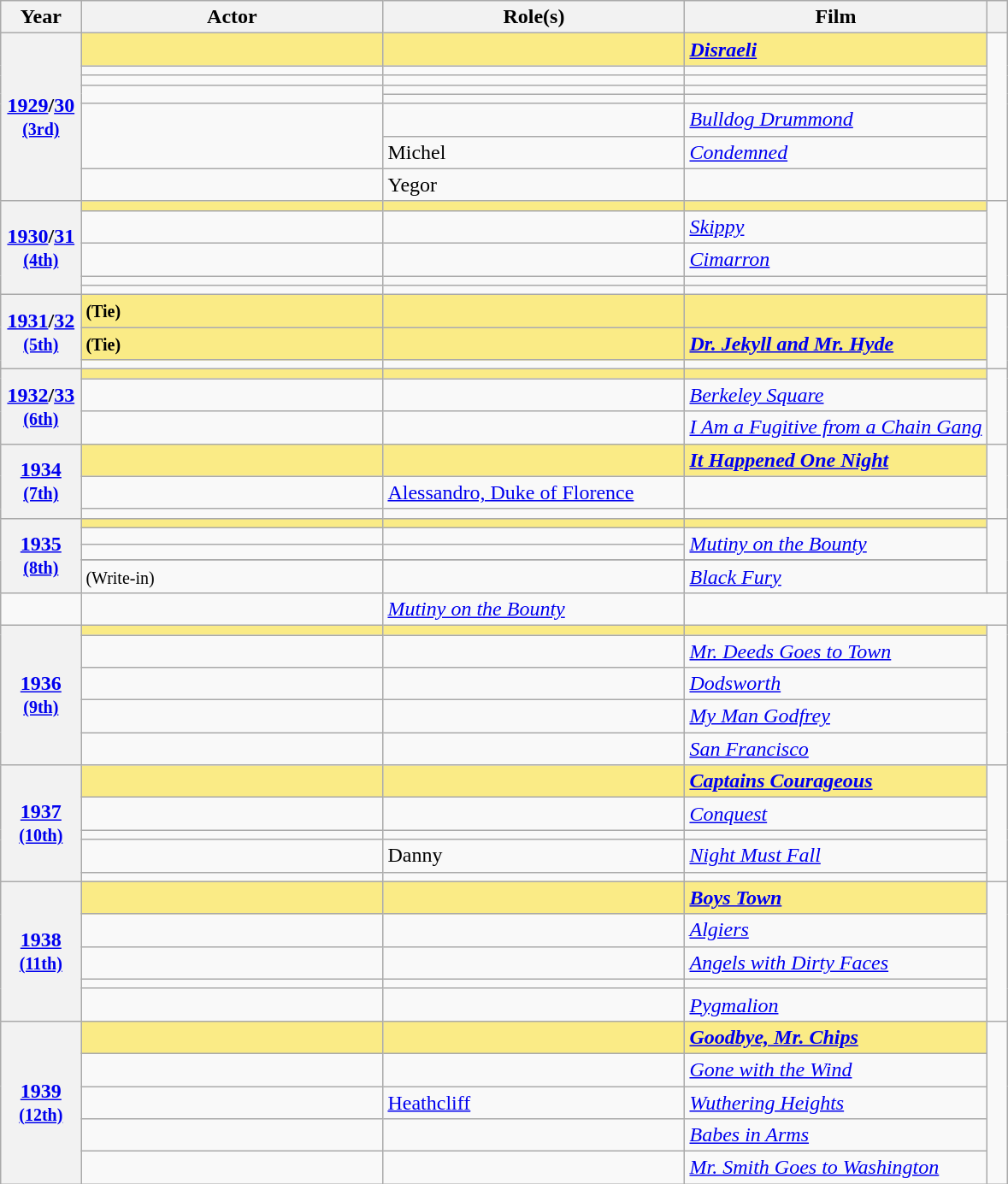<table class="wikitable sortable">
<tr>
<th scope="col" style="width:8%;">Year</th>
<th scope="col" style="width:30%;">Actor</th>
<th scope="col" style="width:30%;">Role(s)</th>
<th scope="col" style="width:30%;">Film</th>
<th scope="col" style="width:2%;" class="unsortable"></th>
</tr>
<tr>
<th scope="row" rowspan=8 style="text-align:center"><a href='#'>1929</a>/<a href='#'>30</a> <br><small><a href='#'>(3rd)</a> </small></th>
<td style="background:#FAEB86;"><strong> </strong></td>
<td style="background:#FAEB86;"><strong></strong></td>
<td style="background:#FAEB86;"><strong><em><a href='#'>Disraeli</a></em></strong></td>
<td rowspan=8></td>
</tr>
<tr>
<td></td>
<td></td>
<td></td>
</tr>
<tr>
<td></td>
<td></td>
<td></td>
</tr>
<tr>
<td rowspan=2> </td>
<td></td>
<td></td>
</tr>
<tr>
<td></td>
<td></td>
</tr>
<tr>
<td rowspan=2> </td>
<td></td>
<td><em><a href='#'>Bulldog Drummond</a></em></td>
</tr>
<tr>
<td>Michel</td>
<td><em><a href='#'>Condemned</a></em></td>
</tr>
<tr>
<td></td>
<td>Yegor</td>
<td></td>
</tr>
<tr>
<th scope="row" rowspan=5 style="text-align:center"><a href='#'>1930</a>/<a href='#'>31</a> <br><small><a href='#'>(4th)</a> </small></th>
<td style="background:#FAEB86;"><strong> </strong></td>
<td style="background:#FAEB86;"><strong></strong></td>
<td style="background:#FAEB86;"><strong></strong></td>
<td rowspan=5></td>
</tr>
<tr>
<td></td>
<td></td>
<td><em><a href='#'>Skippy</a></em></td>
</tr>
<tr>
<td></td>
<td></td>
<td><em><a href='#'>Cimarron</a></em></td>
</tr>
<tr>
<td></td>
<td></td>
<td></td>
</tr>
<tr>
<td></td>
<td></td>
<td></td>
</tr>
<tr>
<th scope="row" rowspan=3 style="text-align:center"><a href='#'>1931</a>/<a href='#'>32</a> <br><small><a href='#'>(5th)</a> </small></th>
<td style="background:#FAEB86;"><strong>  <small>(Tie)</small> </strong></td>
<td style="background:#FAEB86;"><strong></strong></td>
<td style="background:#FAEB86;"><strong></strong></td>
<td rowspan=3></td>
</tr>
<tr>
<td style="background:#FAEB86;"><strong>  <small>(Tie)</small> </strong></td>
<td style="background:#FAEB86;"><strong></strong></td>
<td style="background:#FAEB86;"><strong><em><a href='#'>Dr. Jekyll and Mr. Hyde</a></em></strong></td>
</tr>
<tr>
<td></td>
<td></td>
<td></td>
</tr>
<tr>
<th scope="row" rowspan=3 style="text-align:center"><a href='#'>1932</a>/<a href='#'>33</a> <br><small><a href='#'>(6th)</a> </small></th>
<td style="background:#FAEB86;"><strong> </strong></td>
<td style="background:#FAEB86;"><strong></strong></td>
<td style="background:#FAEB86;"><strong></strong></td>
<td rowspan=3></td>
</tr>
<tr>
<td></td>
<td></td>
<td><em><a href='#'>Berkeley Square</a></em></td>
</tr>
<tr>
<td></td>
<td></td>
<td><em><a href='#'>I Am a Fugitive from a Chain Gang</a></em></td>
</tr>
<tr>
<th scope="row" rowspan=3 style="text-align:center"><a href='#'>1934</a> <br><small><a href='#'>(7th)</a> </small></th>
<td style="background:#FAEB86;"><strong> </strong></td>
<td style="background:#FAEB86;"><strong></strong></td>
<td style="background:#FAEB86;"><strong><em><a href='#'>It Happened One Night</a></em></strong></td>
<td rowspan=3></td>
</tr>
<tr>
<td></td>
<td><a href='#'>Alessandro, Duke of Florence</a></td>
<td></td>
</tr>
<tr>
<td></td>
<td></td>
<td></td>
</tr>
<tr>
<th scope="row" rowspan=5 style="text-align:center"><a href='#'>1935</a> <br><small><a href='#'>(8th)</a> </small></th>
<td style="background:#FAEB86;"><strong> </strong></td>
<td style="background:#FAEB86;"><strong></strong></td>
<td style="background:#FAEB86;"><strong></strong></td>
<td rowspan=5></td>
</tr>
<tr>
<td></td>
<td></td>
<td rowspan=2><em><a href='#'>Mutiny on the Bounty</a></em></td>
</tr>
<tr>
<td></td>
<td></td>
</tr>
<tr>
</tr>
<tr>
<td> <small>(Write-in)</small></td>
<td></td>
<td><em><a href='#'>Black Fury</a></em></td>
</tr>
<tr>
<td></td>
<td></td>
<td><em><a href='#'>Mutiny on the Bounty</a></em></td>
</tr>
<tr>
<th scope="row" rowspan=5 style="text-align:center"><a href='#'>1936</a> <br><small><a href='#'>(9th)</a> </small></th>
<td style="background:#FAEB86;"><strong> </strong></td>
<td style="background:#FAEB86;"><strong></strong></td>
<td style="background:#FAEB86;"><strong></strong></td>
<td rowspan=5></td>
</tr>
<tr>
<td></td>
<td></td>
<td><em><a href='#'>Mr. Deeds Goes to Town</a></em></td>
</tr>
<tr>
<td></td>
<td></td>
<td><em><a href='#'>Dodsworth</a></em></td>
</tr>
<tr>
<td></td>
<td></td>
<td><em><a href='#'>My Man Godfrey</a></em></td>
</tr>
<tr>
<td></td>
<td></td>
<td><em><a href='#'>San Francisco</a></em></td>
</tr>
<tr>
<th scope="row" rowspan=5 style="text-align:center"><a href='#'>1937</a> <br><small><a href='#'>(10th)</a> </small></th>
<td style="background:#FAEB86;"><strong> </strong></td>
<td style="background:#FAEB86;"><strong></strong></td>
<td style="background:#FAEB86;"><strong><em><a href='#'>Captains Courageous</a></em></strong></td>
<td rowspan=5></td>
</tr>
<tr>
<td></td>
<td></td>
<td><em><a href='#'>Conquest</a></em></td>
</tr>
<tr>
<td></td>
<td></td>
<td></td>
</tr>
<tr>
<td></td>
<td>Danny</td>
<td><em><a href='#'>Night Must Fall</a></em></td>
</tr>
<tr>
<td></td>
<td></td>
<td></td>
</tr>
<tr>
<th scope="row" rowspan=5 style="text-align:center"><a href='#'>1938</a> <br><small><a href='#'>(11th)</a> </small></th>
<td style="background:#FAEB86;"><strong> </strong></td>
<td style="background:#FAEB86;"><strong></strong></td>
<td style="background:#FAEB86;"><strong><em><a href='#'>Boys Town</a></em></strong></td>
<td rowspan=5></td>
</tr>
<tr>
<td></td>
<td></td>
<td><em><a href='#'>Algiers</a></em></td>
</tr>
<tr>
<td></td>
<td></td>
<td><em><a href='#'>Angels with Dirty Faces</a></em></td>
</tr>
<tr>
<td></td>
<td></td>
<td></td>
</tr>
<tr>
<td></td>
<td></td>
<td><em><a href='#'>Pygmalion</a></em></td>
</tr>
<tr>
<th scope="row" rowspan=5 style="text-align:center"><a href='#'>1939</a> <br><small><a href='#'>(12th)</a> </small></th>
<td style="background:#FAEB86;"><strong> </strong></td>
<td style="background:#FAEB86;"><strong></strong></td>
<td style="background:#FAEB86;"><strong><em><a href='#'>Goodbye, Mr. Chips</a></em></strong></td>
<td rowspan=5></td>
</tr>
<tr>
<td></td>
<td></td>
<td><em><a href='#'>Gone with the Wind</a></em></td>
</tr>
<tr>
<td></td>
<td><a href='#'>Heathcliff</a></td>
<td><em><a href='#'>Wuthering Heights</a></em></td>
</tr>
<tr>
<td></td>
<td></td>
<td><em><a href='#'>Babes in Arms</a></em></td>
</tr>
<tr>
<td></td>
<td></td>
<td><em><a href='#'>Mr. Smith Goes to Washington</a></em></td>
</tr>
</table>
